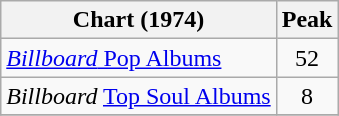<table class="wikitable">
<tr>
<th>Chart (1974)</th>
<th>Peak<br></th>
</tr>
<tr>
<td><a href='#'><em>Billboard</em> Pop Albums</a></td>
<td align=center>52</td>
</tr>
<tr>
<td><em>Billboard</em> <a href='#'>Top Soul Albums</a></td>
<td align=center>8</td>
</tr>
<tr>
</tr>
</table>
